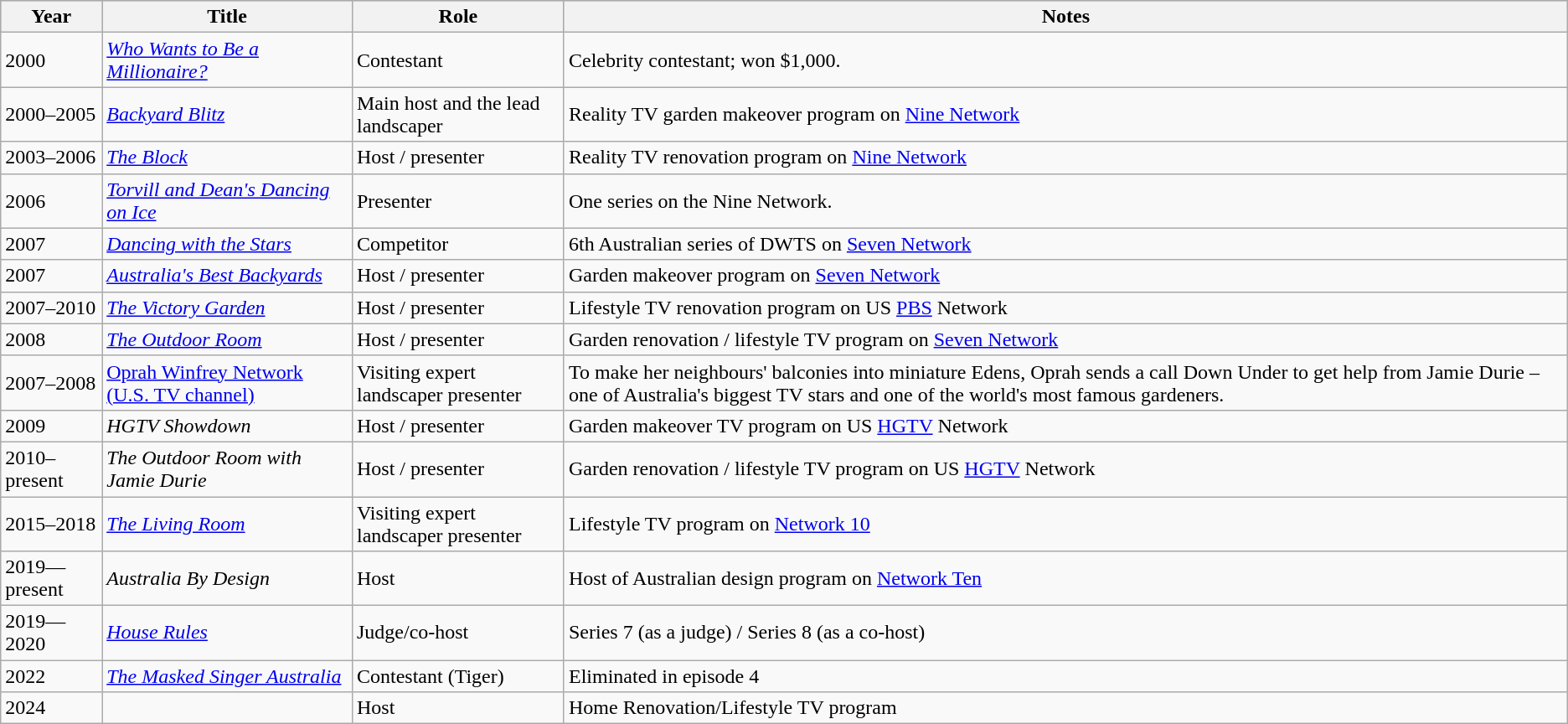<table class="wikitable">
<tr style="background:#b0c4de; text-align:center;">
<th>Year</th>
<th>Title</th>
<th>Role</th>
<th>Notes</th>
</tr>
<tr>
<td>2000</td>
<td><a href='#'><em>Who Wants to Be a Millionaire?</em></a></td>
<td>Contestant</td>
<td>Celebrity contestant; won $1,000.</td>
</tr>
<tr>
<td>2000–2005</td>
<td><em><a href='#'>Backyard Blitz</a></em></td>
<td>Main host and the lead landscaper</td>
<td>Reality TV garden makeover program on <a href='#'>Nine Network</a></td>
</tr>
<tr>
<td>2003–2006</td>
<td><em><a href='#'>The Block</a></em></td>
<td>Host / presenter</td>
<td>Reality TV renovation program on <a href='#'>Nine Network</a></td>
</tr>
<tr>
<td>2006</td>
<td><em><a href='#'>Torvill and Dean's Dancing on Ice</a></em></td>
<td>Presenter</td>
<td>One series on the Nine Network.</td>
</tr>
<tr>
<td>2007</td>
<td><em><a href='#'>Dancing with the Stars</a></em></td>
<td>Competitor</td>
<td>6th Australian series of DWTS on <a href='#'>Seven Network</a></td>
</tr>
<tr>
<td>2007</td>
<td><em><a href='#'>Australia's Best Backyards</a></em></td>
<td>Host / presenter</td>
<td>Garden makeover program on <a href='#'>Seven Network</a></td>
</tr>
<tr>
<td>2007–2010</td>
<td><em><a href='#'>The Victory Garden</a></em></td>
<td>Host / presenter</td>
<td>Lifestyle TV renovation program on US <a href='#'>PBS</a> Network</td>
</tr>
<tr>
<td>2008</td>
<td><em><a href='#'>The Outdoor Room</a></em></td>
<td>Host / presenter</td>
<td>Garden renovation / lifestyle TV program on <a href='#'>Seven Network</a></td>
</tr>
<tr>
<td>2007–2008</td>
<td><a href='#'>Oprah Winfrey Network (U.S. TV channel)</a></td>
<td>Visiting expert landscaper presenter</td>
<td>To make her neighbours' balconies into miniature Edens, Oprah sends a call Down Under to get help from Jamie Durie – one of Australia's biggest TV stars and one of the world's most famous gardeners.</td>
</tr>
<tr>
<td>2009</td>
<td><em>HGTV Showdown</em></td>
<td>Host / presenter</td>
<td>Garden makeover TV program on US <a href='#'>HGTV</a> Network</td>
</tr>
<tr>
<td>2010–present</td>
<td><em>The Outdoor Room with Jamie Durie</em></td>
<td>Host / presenter</td>
<td>Garden renovation / lifestyle TV program on US <a href='#'>HGTV</a> Network</td>
</tr>
<tr>
<td>2015–2018</td>
<td><em><a href='#'>The Living Room</a></em></td>
<td>Visiting expert landscaper presenter</td>
<td>Lifestyle TV program on <a href='#'>Network 10</a></td>
</tr>
<tr>
<td>2019—present</td>
<td><em>Australia By Design</em></td>
<td>Host</td>
<td>Host of Australian design program on <a href='#'>Network Ten</a></td>
</tr>
<tr>
<td>2019—2020</td>
<td><em><a href='#'>House Rules</a></em></td>
<td>Judge/co-host</td>
<td>Series 7 (as a judge) / Series 8 (as a co-host)</td>
</tr>
<tr>
<td>2022</td>
<td><em><a href='#'>The Masked Singer Australia</a></em></td>
<td>Contestant (Tiger)</td>
<td>Eliminated in episode 4</td>
</tr>
<tr>
<td>2024</td>
<td></td>
<td>Host</td>
<td>Home Renovation/Lifestyle TV program</td>
</tr>
</table>
